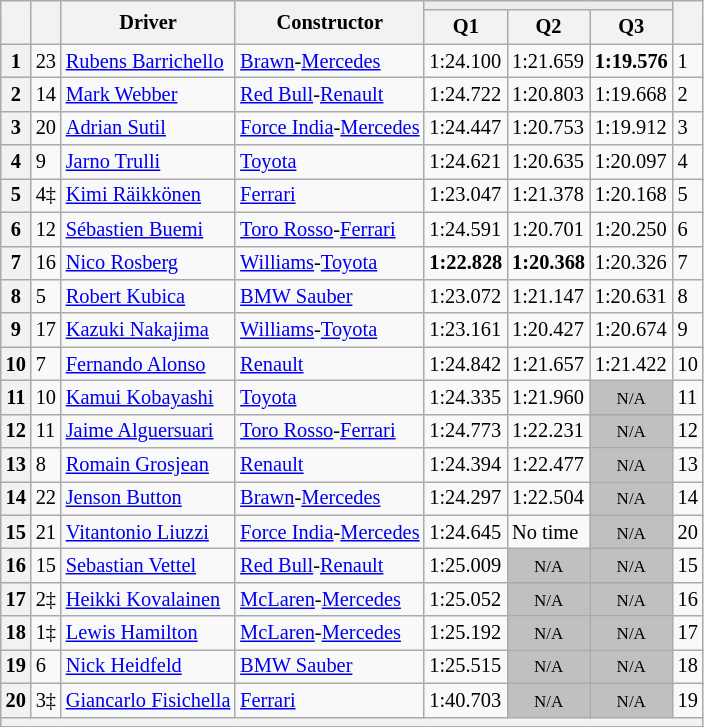<table class="wikitable sortable" style="font-size: 85%;">
<tr>
<th rowspan="2"></th>
<th rowspan="2"></th>
<th rowspan="2">Driver</th>
<th rowspan="2">Constructor</th>
<th colspan="3" style="background:#eaecf0; text-align:center;"></th>
<th rowspan="2"></th>
</tr>
<tr>
<th scope="col">Q1</th>
<th scope="col">Q2</th>
<th scope="col">Q3</th>
</tr>
<tr>
<th>1</th>
<td>23</td>
<td data-sort-value="BAR"> <a href='#'>Rubens Barrichello</a></td>
<td><a href='#'>Brawn</a>-<a href='#'>Mercedes</a></td>
<td>1:24.100</td>
<td>1:21.659</td>
<td><strong>1:19.576</strong></td>
<td>1</td>
</tr>
<tr>
<th>2</th>
<td>14</td>
<td data-sort-value="WEB"> <a href='#'>Mark Webber</a></td>
<td><a href='#'>Red Bull</a>-<a href='#'>Renault</a></td>
<td>1:24.722</td>
<td>1:20.803</td>
<td>1:19.668</td>
<td>2</td>
</tr>
<tr>
<th>3</th>
<td>20</td>
<td data-sort-value="SUT"> <a href='#'>Adrian Sutil</a></td>
<td><a href='#'>Force India</a>-<a href='#'>Mercedes</a></td>
<td>1:24.447</td>
<td>1:20.753</td>
<td>1:19.912</td>
<td>3</td>
</tr>
<tr>
<th>4</th>
<td>9</td>
<td data-sort-value="TRU"> <a href='#'>Jarno Trulli</a></td>
<td><a href='#'>Toyota</a></td>
<td>1:24.621</td>
<td>1:20.635</td>
<td>1:20.097</td>
<td>4</td>
</tr>
<tr>
<th>5</th>
<td>4‡</td>
<td data-sort-value="RAI"> <a href='#'>Kimi Räikkönen</a></td>
<td><a href='#'>Ferrari</a></td>
<td>1:23.047</td>
<td>1:21.378</td>
<td>1:20.168</td>
<td>5</td>
</tr>
<tr>
<th>6</th>
<td>12</td>
<td data-sort-value="BUE"> <a href='#'>Sébastien Buemi</a></td>
<td><a href='#'>Toro Rosso</a>-<a href='#'>Ferrari</a></td>
<td>1:24.591</td>
<td>1:20.701</td>
<td>1:20.250</td>
<td>6</td>
</tr>
<tr>
<th>7</th>
<td>16</td>
<td data-sort-value="ROS"> <a href='#'>Nico Rosberg</a></td>
<td><a href='#'>Williams</a>-<a href='#'>Toyota</a></td>
<td><strong>1:22.828</strong></td>
<td><strong>1:20.368</strong></td>
<td>1:20.326</td>
<td>7</td>
</tr>
<tr>
<th>8</th>
<td>5</td>
<td data-sort-value="KUB"> <a href='#'>Robert Kubica</a></td>
<td><a href='#'>BMW Sauber</a></td>
<td>1:23.072</td>
<td>1:21.147</td>
<td>1:20.631</td>
<td>8</td>
</tr>
<tr>
<th>9</th>
<td>17</td>
<td data-sort-value="NAK"> <a href='#'>Kazuki Nakajima</a></td>
<td><a href='#'>Williams</a>-<a href='#'>Toyota</a></td>
<td>1:23.161</td>
<td>1:20.427</td>
<td>1:20.674</td>
<td>9</td>
</tr>
<tr>
<th>10</th>
<td>7</td>
<td data-sort-value="ALO"> <a href='#'>Fernando Alonso</a></td>
<td><a href='#'>Renault</a></td>
<td>1:24.842</td>
<td>1:21.657</td>
<td>1:21.422</td>
<td>10</td>
</tr>
<tr>
<th>11</th>
<td>10</td>
<td data-sort-value="KOB"> <a href='#'>Kamui Kobayashi</a></td>
<td><a href='#'>Toyota</a></td>
<td>1:24.335</td>
<td>1:21.960</td>
<td style="background: silver" align="center" data-sort-value="11"><small>N/A</small></td>
<td>11</td>
</tr>
<tr>
<th>12</th>
<td>11</td>
<td data-sort-value="ALG"> <a href='#'>Jaime Alguersuari</a></td>
<td><a href='#'>Toro Rosso</a>-<a href='#'>Ferrari</a></td>
<td>1:24.773</td>
<td>1:22.231</td>
<td style="background: silver" align="center" data-sort-value="12"><small>N/A</small></td>
<td>12</td>
</tr>
<tr>
<th>13</th>
<td>8</td>
<td data-sort-value="GRO"> <a href='#'>Romain Grosjean</a></td>
<td><a href='#'>Renault</a></td>
<td>1:24.394</td>
<td>1:22.477</td>
<td style="background: silver" align="center" data-sort-value="13"><small>N/A</small></td>
<td>13</td>
</tr>
<tr>
<th>14</th>
<td>22</td>
<td data-sort-value="BUT"> <a href='#'>Jenson Button</a></td>
<td><a href='#'>Brawn</a>-<a href='#'>Mercedes</a></td>
<td>1:24.297</td>
<td>1:22.504</td>
<td style="background: silver" align="center" data-sort-value="14"><small>N/A</small></td>
<td>14</td>
</tr>
<tr>
<th>15</th>
<td>21</td>
<td data-sort-value="LIU"> <a href='#'>Vitantonio Liuzzi</a></td>
<td><a href='#'>Force India</a>-<a href='#'>Mercedes</a></td>
<td>1:24.645</td>
<td data-sort-value="2">No time</td>
<td style="background: silver" align="center" data-sort-value="15"><small>N/A</small></td>
<td>20</td>
</tr>
<tr>
<th>16</th>
<td>15</td>
<td data-sort-value="VET"> <a href='#'>Sebastian Vettel</a></td>
<td><a href='#'>Red Bull</a>-<a href='#'>Renault</a></td>
<td>1:25.009</td>
<td style="background: silver" align="center" data-sort-value="16"><small>N/A</small></td>
<td style="background: silver" align="center" data-sort-value="16"><small>N/A</small></td>
<td>15</td>
</tr>
<tr>
<th>17</th>
<td>2‡</td>
<td data-sort-value="KOV"> <a href='#'>Heikki Kovalainen</a></td>
<td><a href='#'>McLaren</a>-<a href='#'>Mercedes</a></td>
<td>1:25.052</td>
<td style="background: silver" align="center" data-sort-value="17"><small>N/A</small></td>
<td style="background: silver" align="center" data-sort-value="17"><small>N/A</small></td>
<td>16</td>
</tr>
<tr>
<th>18</th>
<td>1‡</td>
<td data-sort-value="HAM"> <a href='#'>Lewis Hamilton</a></td>
<td><a href='#'>McLaren</a>-<a href='#'>Mercedes</a></td>
<td>1:25.192</td>
<td style="background: silver" align="center" data-sort-value="18"><small>N/A</small></td>
<td style="background: silver" align="center" data-sort-value="18"><small>N/A</small></td>
<td>17</td>
</tr>
<tr>
<th>19</th>
<td>6</td>
<td data-sort-value="HEI"> <a href='#'>Nick Heidfeld</a></td>
<td><a href='#'>BMW Sauber</a></td>
<td>1:25.515</td>
<td style="background: silver" align="center" data-sort-value="19"><small>N/A</small></td>
<td style="background: silver" align="center" data-sort-value="19"><small>N/A</small></td>
<td>18</td>
</tr>
<tr>
<th>20</th>
<td>3‡</td>
<td data-sort-value="FIS"> <a href='#'>Giancarlo Fisichella</a></td>
<td><a href='#'>Ferrari</a></td>
<td>1:40.703</td>
<td style="background: silver" align="center" data-sort-value="20"><small>N/A</small></td>
<td style="background: silver" align="center" data-sort-value="20"><small>N/A</small></td>
<td>19</td>
</tr>
<tr>
<th colspan="8"></th>
</tr>
</table>
